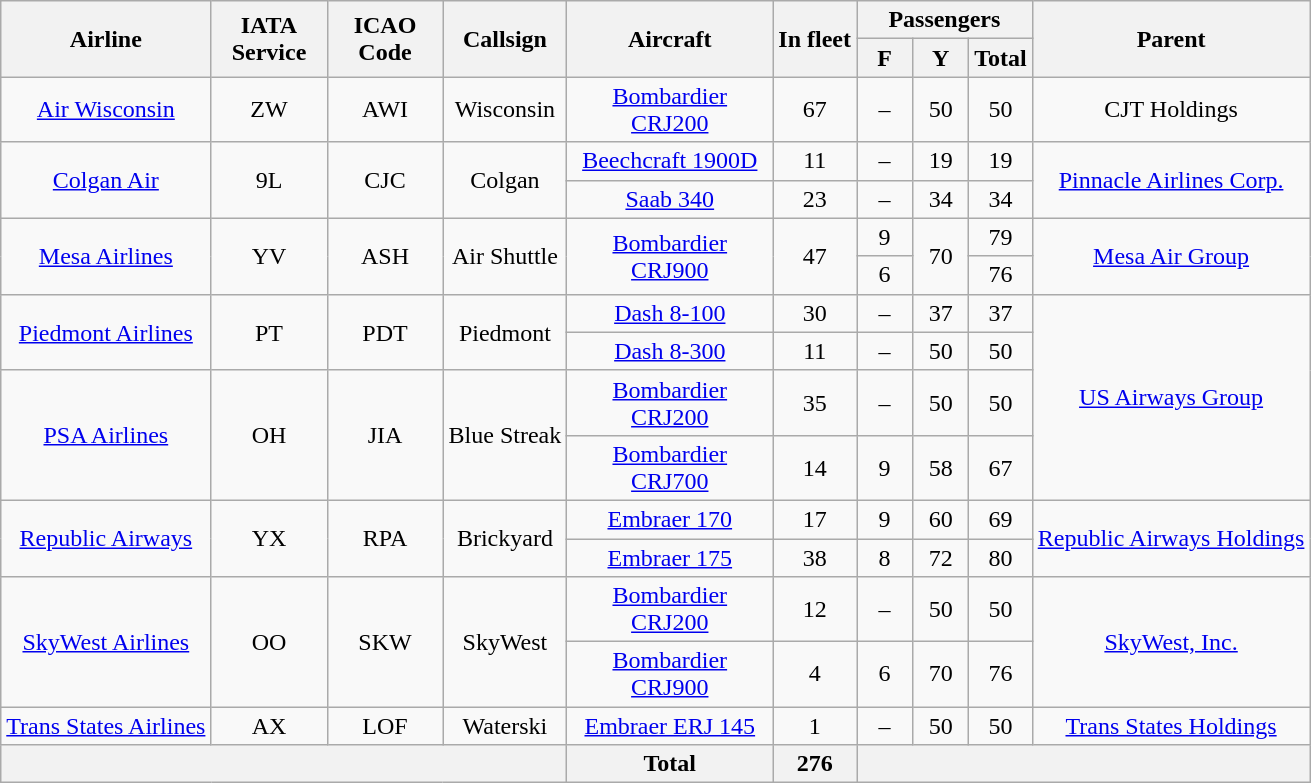<table class="wikitable sortable" style="border-collapse:collapse;text-align:center;">
<tr>
<th rowspan="2">Airline</th>
<th rowspan="2" style="width:70px">IATA Service</th>
<th rowspan="2" style="width:70px">ICAO Code</th>
<th rowspan="2">Callsign</th>
<th rowspan="2" style="width:130px;">Aircraft</th>
<th rowspan="2">In fleet</th>
<th colspan="3">Passengers</th>
<th rowspan="2">Parent</th>
</tr>
<tr>
<th style="width:30px;"><abbr>F</abbr><abbr></abbr></th>
<th style="width:30px;"><abbr>Y</abbr><abbr></abbr></th>
<th style="width:30px;">Total</th>
</tr>
<tr>
<td><a href='#'>Air Wisconsin</a></td>
<td style="text-align:center">ZW</td>
<td style="text-align:center">AWI</td>
<td>Wisconsin</td>
<td><a href='#'>Bombardier CRJ200</a></td>
<td>67</td>
<td>–</td>
<td>50</td>
<td>50</td>
<td>CJT Holdings</td>
</tr>
<tr>
<td rowspan="2"><a href='#'>Colgan Air</a></td>
<td rowspan="2">9L</td>
<td rowspan="2">CJC</td>
<td rowspan="2">Colgan</td>
<td><a href='#'>Beechcraft 1900D</a></td>
<td>11</td>
<td>–</td>
<td>19</td>
<td>19</td>
<td rowspan="2"><a href='#'>Pinnacle Airlines Corp.</a></td>
</tr>
<tr>
<td><a href='#'>Saab 340</a></td>
<td>23</td>
<td>–</td>
<td>34</td>
<td>34</td>
</tr>
<tr>
<td rowspan="2"><a href='#'>Mesa Airlines</a></td>
<td style="text-align:center" rowspan="2">YV</td>
<td style="text-align:center" rowspan="2">ASH</td>
<td rowspan="2">Air Shuttle</td>
<td rowspan="2"><a href='#'>Bombardier CRJ900</a></td>
<td rowspan="2">47</td>
<td>9</td>
<td rowspan="2">70</td>
<td>79</td>
<td rowspan="2"><a href='#'>Mesa Air Group</a></td>
</tr>
<tr>
<td>6</td>
<td>76</td>
</tr>
<tr>
<td rowspan="2"><a href='#'>Piedmont Airlines</a></td>
<td style="text-align:center" rowspan="2">PT</td>
<td style="text-align:center" rowspan="2">PDT</td>
<td rowspan="2">Piedmont</td>
<td><a href='#'>Dash 8-100</a></td>
<td>30</td>
<td>–</td>
<td>37</td>
<td>37</td>
<td rowspan="4"><a href='#'>US Airways Group</a></td>
</tr>
<tr>
<td><a href='#'>Dash 8-300</a></td>
<td>11</td>
<td>–</td>
<td>50</td>
<td>50</td>
</tr>
<tr>
<td rowspan="2"><a href='#'>PSA Airlines</a></td>
<td style="text-align:center" rowspan="2">OH</td>
<td style="text-align:center" rowspan="2">JIA</td>
<td rowspan="2">Blue Streak</td>
<td><a href='#'>Bombardier CRJ200</a></td>
<td>35</td>
<td>–</td>
<td>50</td>
<td>50</td>
</tr>
<tr>
<td><a href='#'>Bombardier CRJ700</a></td>
<td>14</td>
<td>9</td>
<td>58</td>
<td>67</td>
</tr>
<tr>
<td rowspan="2"><a href='#'>Republic Airways</a></td>
<td style="text-align:center" rowspan="2">YX</td>
<td style="text-align:center" rowspan="2">RPA</td>
<td rowspan="2">Brickyard</td>
<td><a href='#'>Embraer 170</a></td>
<td>17</td>
<td>9</td>
<td>60</td>
<td>69</td>
<td rowspan="2"><a href='#'>Republic Airways Holdings</a></td>
</tr>
<tr>
<td><a href='#'>Embraer 175</a></td>
<td>38</td>
<td>8</td>
<td>72</td>
<td>80</td>
</tr>
<tr>
<td rowspan="2"><a href='#'>SkyWest Airlines</a></td>
<td style="text-align:center" rowspan="2">OO</td>
<td style="text-align:center" rowspan="2">SKW</td>
<td rowspan="2">SkyWest</td>
<td><a href='#'>Bombardier CRJ200</a></td>
<td>12</td>
<td>–</td>
<td>50</td>
<td>50</td>
<td rowspan="2"><a href='#'>SkyWest, Inc.</a></td>
</tr>
<tr>
<td><a href='#'>Bombardier CRJ900</a></td>
<td>4</td>
<td>6</td>
<td>70</td>
<td>76</td>
</tr>
<tr>
<td><a href='#'>Trans States Airlines</a></td>
<td style="text-align:center">AX</td>
<td style="text-align:center">LOF</td>
<td>Waterski</td>
<td><a href='#'>Embraer ERJ 145</a></td>
<td>1</td>
<td>–</td>
<td>50</td>
<td>50</td>
<td><a href='#'>Trans States Holdings</a></td>
</tr>
<tr>
<th colspan="4"></th>
<th>Total</th>
<th>276</th>
<th colspan="4"></th>
</tr>
</table>
